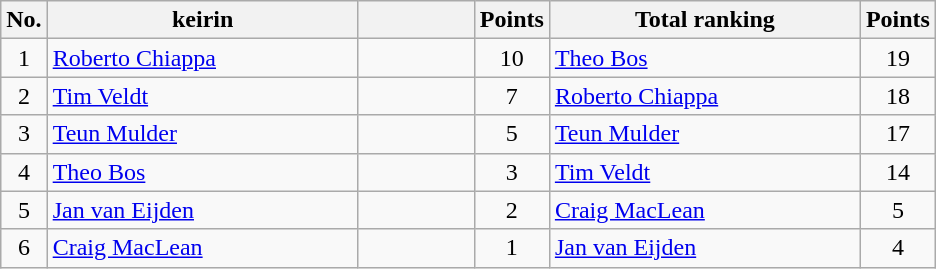<table class="wikitable">
<tr>
<th width="20px">No.</th>
<th width="200px">keirin</th>
<th width="70px"></th>
<th width="40px">Points</th>
<th width="200px">Total ranking</th>
<th width="40px">Points</th>
</tr>
<tr align=center>
<td>1</td>
<td align=left> <a href='#'>Roberto Chiappa</a></td>
<td></td>
<td>10</td>
<td align=left> <a href='#'>Theo Bos</a></td>
<td>19</td>
</tr>
<tr align=center>
<td>2</td>
<td align=left> <a href='#'>Tim Veldt</a></td>
<td></td>
<td>7</td>
<td align=left> <a href='#'>Roberto Chiappa</a></td>
<td>18</td>
</tr>
<tr align=center>
<td>3</td>
<td align=left> <a href='#'>Teun Mulder</a></td>
<td></td>
<td>5</td>
<td align=left> <a href='#'>Teun Mulder</a></td>
<td>17</td>
</tr>
<tr align=center>
<td>4</td>
<td align=left> <a href='#'>Theo Bos</a></td>
<td></td>
<td>3</td>
<td align=left> <a href='#'>Tim Veldt</a></td>
<td>14</td>
</tr>
<tr align=center>
<td>5</td>
<td align=left> <a href='#'>Jan van Eijden</a></td>
<td></td>
<td>2</td>
<td align=left> <a href='#'>Craig MacLean</a></td>
<td>5</td>
</tr>
<tr align=center>
<td>6</td>
<td align=left> <a href='#'>Craig MacLean</a></td>
<td></td>
<td>1</td>
<td align=left> <a href='#'>Jan van Eijden</a></td>
<td>4</td>
</tr>
</table>
